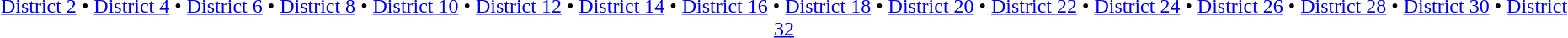<table class="toc" summary="Contents" id="toc">
<tr>
<td align="center"><a href='#'>District 2</a> • <a href='#'>District 4</a> • <a href='#'>District 6</a> • <a href='#'>District 8</a> • <a href='#'>District 10</a> • <a href='#'>District 12</a> • <a href='#'>District 14</a> • <a href='#'>District 16</a> • <a href='#'>District 18</a> • <a href='#'>District 20</a> • <a href='#'>District 22</a> • <a href='#'>District 24</a> • <a href='#'>District 26</a> • <a href='#'>District 28</a> • <a href='#'>District 30</a> • <a href='#'>District 32</a></td>
</tr>
</table>
